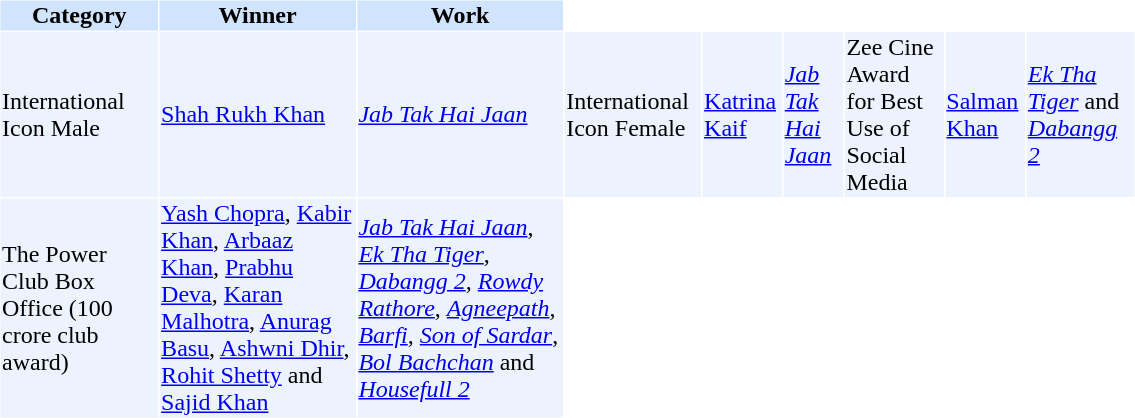<table cellspacing="1" cellpadding="1" border="0" width="60%">
<tr bgcolor="#d1e4fd">
<th>Category</th>
<th>Winner</th>
<th>Work</th>
</tr>
<tr bgcolor=#edf3fe>
<td>International Icon Male</td>
<td><a href='#'>Shah Rukh Khan</a></td>
<td><em><a href='#'>Jab Tak Hai Jaan</a></em></td>
<td>International Icon Female</td>
<td><a href='#'>Katrina Kaif</a></td>
<td><em><a href='#'>Jab Tak Hai Jaan</a></em></td>
<td>Zee Cine Award for Best Use of Social Media</td>
<td><a href='#'>Salman Khan</a></td>
<td><em><a href='#'>Ek Tha Tiger</a></em> and <em><a href='#'>Dabangg 2</a></em></td>
</tr>
<tr bgcolor=#edf3fe>
<td>The Power Club Box Office (100 crore club award)</td>
<td><a href='#'>Yash Chopra</a>, <a href='#'>Kabir Khan</a>, <a href='#'>Arbaaz Khan</a>, <a href='#'>Prabhu Deva</a>, <a href='#'>Karan Malhotra</a>, <a href='#'>Anurag Basu</a>, <a href='#'>Ashwni Dhir</a>, <a href='#'>Rohit Shetty</a> and  <a href='#'>Sajid Khan</a></td>
<td><em><a href='#'>Jab Tak Hai Jaan</a></em>, <em><a href='#'>Ek Tha Tiger</a></em>, <em><a href='#'>Dabangg 2</a></em>,  <em><a href='#'>Rowdy Rathore</a></em>, <em><a href='#'>Agneepath</a></em>, <em><a href='#'>Barfi</a></em>, <em><a href='#'>Son of Sardar</a></em>, <em><a href='#'>Bol Bachchan</a></em> and <em><a href='#'>Housefull 2</a></em></td>
</tr>
</table>
